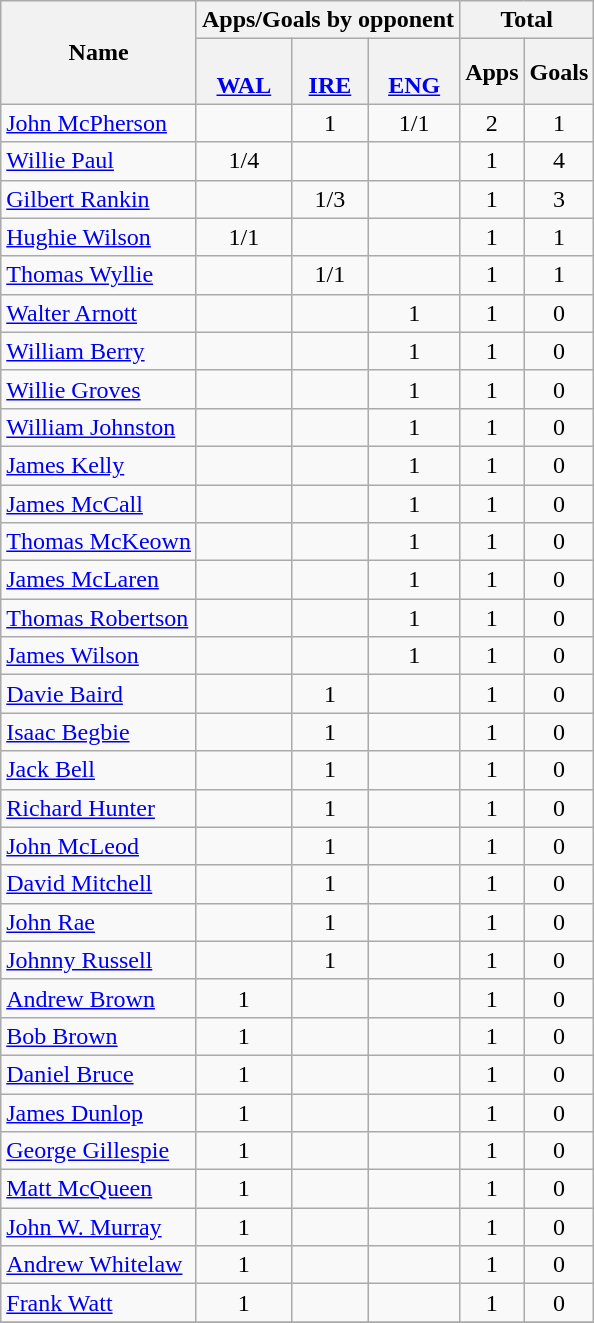<table class="wikitable sortable" style="text-align: center;">
<tr>
<th rowspan=2>Name</th>
<th colspan=3>Apps/Goals by opponent</th>
<th colspan=2>Total</th>
</tr>
<tr>
<th><br><a href='#'>WAL</a></th>
<th><br><a href='#'>IRE</a></th>
<th><br><a href='#'>ENG</a></th>
<th>Apps</th>
<th>Goals</th>
</tr>
<tr>
<td align=left><a href='#'>John McPherson</a></td>
<td></td>
<td>1</td>
<td>1/1</td>
<td>2</td>
<td>1</td>
</tr>
<tr>
<td align=left><a href='#'>Willie Paul</a></td>
<td>1/4</td>
<td></td>
<td></td>
<td>1</td>
<td>4</td>
</tr>
<tr>
<td align=left><a href='#'>Gilbert Rankin</a></td>
<td></td>
<td>1/3</td>
<td></td>
<td>1</td>
<td>3</td>
</tr>
<tr>
<td align=left><a href='#'>Hughie Wilson</a></td>
<td>1/1</td>
<td></td>
<td></td>
<td>1</td>
<td>1</td>
</tr>
<tr>
<td align=left><a href='#'>Thomas Wyllie</a></td>
<td></td>
<td>1/1</td>
<td></td>
<td>1</td>
<td>1</td>
</tr>
<tr>
<td align=left><a href='#'>Walter Arnott</a></td>
<td></td>
<td></td>
<td>1</td>
<td>1</td>
<td>0</td>
</tr>
<tr>
<td align=left><a href='#'>William Berry</a></td>
<td></td>
<td></td>
<td>1</td>
<td>1</td>
<td>0</td>
</tr>
<tr>
<td align=left><a href='#'>Willie Groves</a></td>
<td></td>
<td></td>
<td>1</td>
<td>1</td>
<td>0</td>
</tr>
<tr>
<td align=left><a href='#'>William Johnston</a></td>
<td></td>
<td></td>
<td>1</td>
<td>1</td>
<td>0</td>
</tr>
<tr>
<td align=left><a href='#'>James Kelly</a></td>
<td></td>
<td></td>
<td>1</td>
<td>1</td>
<td>0</td>
</tr>
<tr>
<td align=left><a href='#'>James McCall</a></td>
<td></td>
<td></td>
<td>1</td>
<td>1</td>
<td>0</td>
</tr>
<tr>
<td align=left><a href='#'>Thomas McKeown</a></td>
<td></td>
<td></td>
<td>1</td>
<td>1</td>
<td>0</td>
</tr>
<tr>
<td align=left><a href='#'>James McLaren</a></td>
<td></td>
<td></td>
<td>1</td>
<td>1</td>
<td>0</td>
</tr>
<tr>
<td align=left><a href='#'>Thomas Robertson</a></td>
<td></td>
<td></td>
<td>1</td>
<td>1</td>
<td>0</td>
</tr>
<tr>
<td align=left><a href='#'>James Wilson</a></td>
<td></td>
<td></td>
<td>1</td>
<td>1</td>
<td>0</td>
</tr>
<tr>
<td align=left><a href='#'>Davie Baird</a></td>
<td></td>
<td>1</td>
<td></td>
<td>1</td>
<td>0</td>
</tr>
<tr>
<td align=left><a href='#'>Isaac Begbie</a></td>
<td></td>
<td>1</td>
<td></td>
<td>1</td>
<td>0</td>
</tr>
<tr>
<td align=left><a href='#'>Jack Bell</a></td>
<td></td>
<td>1</td>
<td></td>
<td>1</td>
<td>0</td>
</tr>
<tr>
<td align=left><a href='#'>Richard Hunter</a></td>
<td></td>
<td>1</td>
<td></td>
<td>1</td>
<td>0</td>
</tr>
<tr>
<td align=left><a href='#'>John McLeod</a></td>
<td></td>
<td>1</td>
<td></td>
<td>1</td>
<td>0</td>
</tr>
<tr>
<td align=left><a href='#'>David Mitchell</a></td>
<td></td>
<td>1</td>
<td></td>
<td>1</td>
<td>0</td>
</tr>
<tr>
<td align=left><a href='#'>John Rae</a></td>
<td></td>
<td>1</td>
<td></td>
<td>1</td>
<td>0</td>
</tr>
<tr>
<td align=left><a href='#'>Johnny Russell</a></td>
<td></td>
<td>1</td>
<td></td>
<td>1</td>
<td>0</td>
</tr>
<tr>
<td align=left><a href='#'>Andrew Brown</a></td>
<td>1</td>
<td></td>
<td></td>
<td>1</td>
<td>0</td>
</tr>
<tr>
<td align=left><a href='#'>Bob Brown</a></td>
<td>1</td>
<td></td>
<td></td>
<td>1</td>
<td>0</td>
</tr>
<tr>
<td align=left><a href='#'>Daniel Bruce</a></td>
<td>1</td>
<td></td>
<td></td>
<td>1</td>
<td>0</td>
</tr>
<tr>
<td align=left><a href='#'>James Dunlop</a></td>
<td>1</td>
<td></td>
<td></td>
<td>1</td>
<td>0</td>
</tr>
<tr>
<td align=left><a href='#'>George Gillespie</a></td>
<td>1</td>
<td></td>
<td></td>
<td>1</td>
<td>0</td>
</tr>
<tr>
<td align=left><a href='#'>Matt McQueen</a></td>
<td>1</td>
<td></td>
<td></td>
<td>1</td>
<td>0</td>
</tr>
<tr>
<td align=left><a href='#'>John W. Murray</a></td>
<td>1</td>
<td></td>
<td></td>
<td>1</td>
<td>0</td>
</tr>
<tr>
<td align=left><a href='#'>Andrew Whitelaw</a></td>
<td>1</td>
<td></td>
<td></td>
<td>1</td>
<td>0</td>
</tr>
<tr>
<td align=left><a href='#'>Frank Watt</a></td>
<td>1</td>
<td></td>
<td></td>
<td>1</td>
<td>0</td>
</tr>
<tr>
</tr>
</table>
